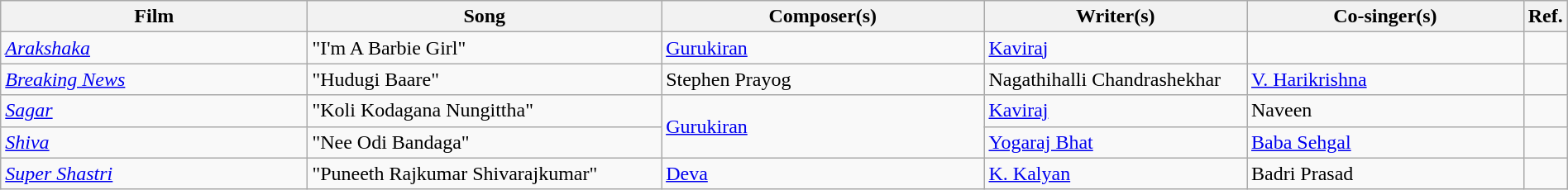<table class="wikitable plainrowheaders" width="100%" textcolor:#000;">
<tr>
<th scope="col" width=20%><strong>Film</strong></th>
<th scope="col" width=23%><strong>Song</strong></th>
<th scope="col" width=21%><strong>Composer(s)</strong></th>
<th scope="col" width=17%><strong>Writer(s)</strong></th>
<th scope="col" width=18%><strong>Co-singer(s)</strong></th>
<th scope="col" width=1%><strong>Ref.</strong></th>
</tr>
<tr>
<td><em><a href='#'>Arakshaka</a></em></td>
<td>"I'm A Barbie Girl"</td>
<td><a href='#'>Gurukiran</a></td>
<td><a href='#'>Kaviraj</a></td>
<td></td>
<td></td>
</tr>
<tr>
<td><em><a href='#'>Breaking News</a></em></td>
<td>"Hudugi Baare"</td>
<td>Stephen Prayog</td>
<td>Nagathihalli Chandrashekhar</td>
<td><a href='#'>V. Harikrishna</a></td>
<td></td>
</tr>
<tr>
<td><em><a href='#'>Sagar</a></em></td>
<td>"Koli Kodagana Nungittha"</td>
<td rowspan="2"><a href='#'>Gurukiran</a></td>
<td><a href='#'>Kaviraj</a></td>
<td>Naveen</td>
<td></td>
</tr>
<tr>
<td><em><a href='#'>Shiva</a></em></td>
<td>"Nee Odi Bandaga"</td>
<td><a href='#'>Yogaraj Bhat</a></td>
<td><a href='#'>Baba Sehgal</a></td>
<td></td>
</tr>
<tr>
<td><em><a href='#'>Super Shastri</a></em></td>
<td>"Puneeth Rajkumar Shivarajkumar"</td>
<td><a href='#'>Deva</a></td>
<td><a href='#'>K. Kalyan</a></td>
<td>Badri Prasad</td>
<td></td>
</tr>
</table>
